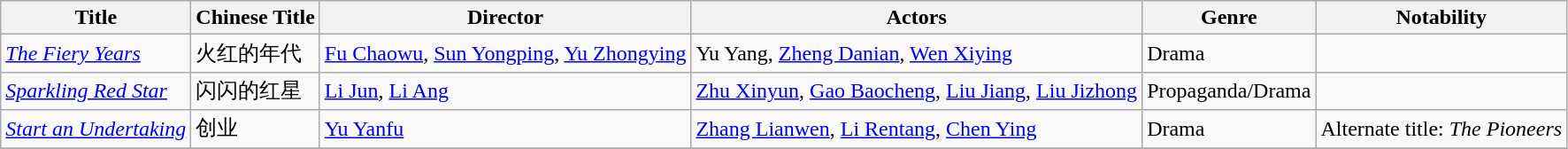<table class="wikitable">
<tr>
<th>Title</th>
<th>Chinese Title</th>
<th>Director</th>
<th>Actors</th>
<th>Genre</th>
<th>Notability</th>
</tr>
<tr>
<td><em><a href='#'>The Fiery Years</a></em></td>
<td>火红的年代</td>
<td><a href='#'>Fu Chaowu</a>, <a href='#'>Sun Yongping</a>, <a href='#'>Yu Zhongying</a></td>
<td>Yu Yang, <a href='#'>Zheng Danian</a>, <a href='#'>Wen Xiying</a></td>
<td>Drama</td>
<td></td>
</tr>
<tr>
<td><em><a href='#'>Sparkling Red Star</a></em></td>
<td>闪闪的红星</td>
<td><a href='#'>Li Jun</a>, <a href='#'>Li Ang</a></td>
<td><a href='#'>Zhu Xinyun</a>, <a href='#'>Gao Baocheng</a>, <a href='#'>Liu Jiang</a>, <a href='#'>Liu Jizhong</a></td>
<td>Propaganda/Drama</td>
<td></td>
</tr>
<tr>
<td><em><a href='#'>Start an Undertaking</a></em></td>
<td>创业</td>
<td><a href='#'>Yu Yanfu</a></td>
<td><a href='#'>Zhang Lianwen</a>, <a href='#'>Li Rentang</a>, <a href='#'>Chen Ying</a></td>
<td>Drama</td>
<td>Alternate title: <em>The Pioneers</em></td>
</tr>
<tr>
</tr>
</table>
